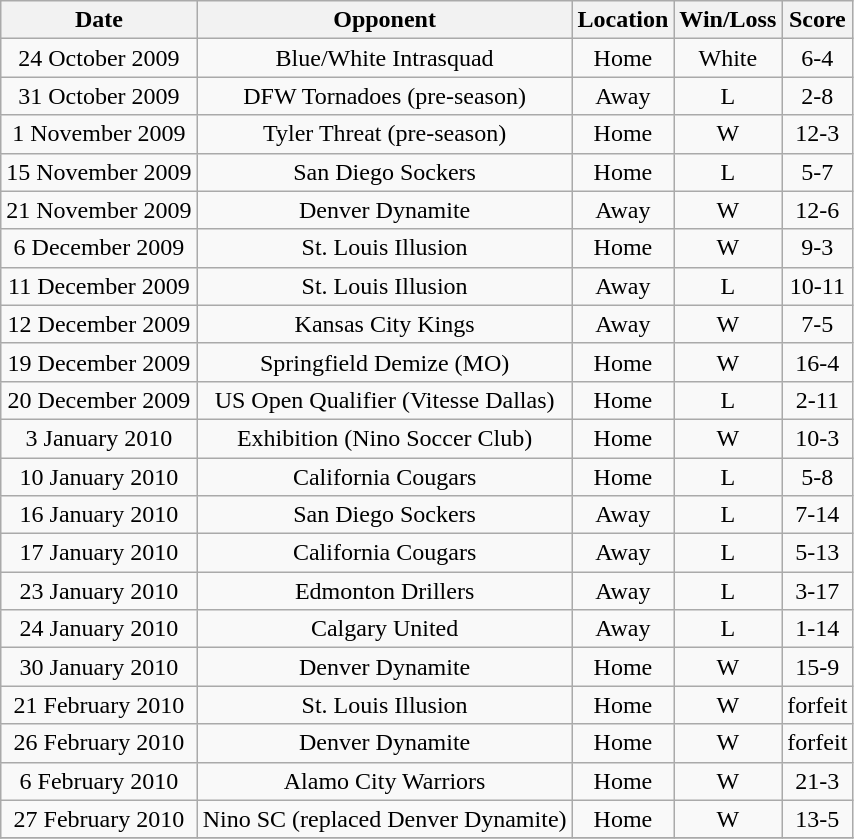<table class="wikitable" style="text-align:center">
<tr>
<th>Date</th>
<th>Opponent</th>
<th>Location</th>
<th>Win/Loss</th>
<th>Score</th>
</tr>
<tr>
<td>24 October 2009</td>
<td>Blue/White Intrasquad</td>
<td>Home</td>
<td>White</td>
<td>6-4</td>
</tr>
<tr>
<td>31 October 2009</td>
<td>DFW Tornadoes (pre-season)</td>
<td>Away</td>
<td>L</td>
<td>2-8</td>
</tr>
<tr>
<td>1 November 2009</td>
<td>Tyler Threat (pre-season)</td>
<td>Home</td>
<td>W</td>
<td>12-3</td>
</tr>
<tr>
<td>15 November 2009</td>
<td>San Diego Sockers</td>
<td>Home</td>
<td>L</td>
<td>5-7</td>
</tr>
<tr>
<td>21 November 2009</td>
<td>Denver Dynamite</td>
<td>Away</td>
<td>W</td>
<td>12-6</td>
</tr>
<tr>
<td>6 December 2009</td>
<td>St. Louis Illusion</td>
<td>Home</td>
<td>W</td>
<td>9-3</td>
</tr>
<tr>
<td>11 December 2009</td>
<td>St. Louis Illusion</td>
<td>Away</td>
<td>L</td>
<td>10-11</td>
</tr>
<tr>
<td>12 December 2009</td>
<td>Kansas City Kings</td>
<td>Away</td>
<td>W</td>
<td>7-5</td>
</tr>
<tr>
<td>19 December 2009</td>
<td>Springfield Demize (MO)</td>
<td>Home</td>
<td>W</td>
<td>16-4</td>
</tr>
<tr>
<td>20 December 2009</td>
<td>US Open Qualifier (Vitesse Dallas)</td>
<td>Home</td>
<td>L</td>
<td>2-11</td>
</tr>
<tr>
<td>3 January 2010</td>
<td>Exhibition (Nino Soccer Club)</td>
<td>Home</td>
<td>W</td>
<td>10-3</td>
</tr>
<tr>
<td>10 January 2010</td>
<td>California Cougars</td>
<td>Home</td>
<td>L</td>
<td>5-8</td>
</tr>
<tr>
<td>16 January 2010</td>
<td>San Diego Sockers</td>
<td>Away</td>
<td>L</td>
<td>7-14</td>
</tr>
<tr>
<td>17 January 2010</td>
<td>California Cougars</td>
<td>Away</td>
<td>L</td>
<td>5-13</td>
</tr>
<tr>
<td>23 January 2010</td>
<td>Edmonton Drillers</td>
<td>Away</td>
<td>L</td>
<td>3-17</td>
</tr>
<tr>
<td>24 January 2010</td>
<td>Calgary United</td>
<td>Away</td>
<td>L</td>
<td>1-14</td>
</tr>
<tr>
<td>30 January 2010</td>
<td>Denver Dynamite</td>
<td>Home</td>
<td>W</td>
<td>15-9</td>
</tr>
<tr>
<td>21 February 2010</td>
<td>St. Louis Illusion</td>
<td>Home</td>
<td>W</td>
<td>forfeit</td>
</tr>
<tr>
<td>26 February 2010</td>
<td>Denver Dynamite</td>
<td>Home</td>
<td>W</td>
<td>forfeit</td>
</tr>
<tr>
<td>6 February 2010</td>
<td>Alamo City Warriors</td>
<td>Home</td>
<td>W</td>
<td>21-3</td>
</tr>
<tr>
<td>27 February 2010</td>
<td>Nino SC (replaced Denver Dynamite)</td>
<td>Home</td>
<td>W</td>
<td>13-5</td>
</tr>
<tr>
</tr>
</table>
